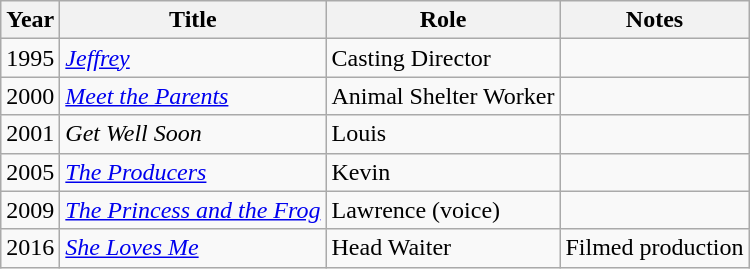<table class="wikitable">
<tr>
<th>Year</th>
<th>Title</th>
<th>Role</th>
<th>Notes</th>
</tr>
<tr>
<td>1995</td>
<td><em><a href='#'>Jeffrey</a></em></td>
<td>Casting Director</td>
<td></td>
</tr>
<tr>
<td>2000</td>
<td><em><a href='#'>Meet the Parents</a></em></td>
<td>Animal Shelter Worker</td>
<td></td>
</tr>
<tr>
<td>2001</td>
<td><em>Get Well Soon</em></td>
<td>Louis</td>
<td></td>
</tr>
<tr>
<td>2005</td>
<td><em><a href='#'>The Producers</a></em></td>
<td>Kevin</td>
<td></td>
</tr>
<tr>
<td>2009</td>
<td><em><a href='#'>The Princess and the Frog</a></em></td>
<td>Lawrence (voice)</td>
<td></td>
</tr>
<tr>
<td>2016</td>
<td><em><a href='#'>She Loves Me</a></em></td>
<td>Head Waiter</td>
<td>Filmed production</td>
</tr>
</table>
